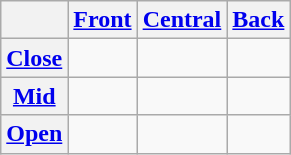<table class="wikitable">
<tr>
<th></th>
<th><a href='#'>Front</a></th>
<th><a href='#'>Central</a></th>
<th><a href='#'>Back</a></th>
</tr>
<tr align=center>
<th><a href='#'>Close</a></th>
<td>   </td>
<td></td>
<td>   </td>
</tr>
<tr align=center>
<th><a href='#'>Mid</a></th>
<td>   </td>
<td></td>
<td>   </td>
</tr>
<tr align=center>
<th><a href='#'>Open</a></th>
<td></td>
<td>   </td>
<td></td>
</tr>
</table>
